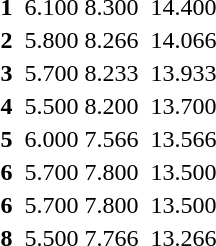<table>
<tr>
<th scope=row style="text-align:center">1</th>
<td align=left></td>
<td>6.100</td>
<td>8.300</td>
<td></td>
<td>14.400</td>
</tr>
<tr>
<th scope=row style="text-align:center">2</th>
<td align=left></td>
<td>5.800</td>
<td>8.266</td>
<td></td>
<td>14.066</td>
</tr>
<tr>
<th scope=row style="text-align:center">3</th>
<td align=left></td>
<td>5.700</td>
<td>8.233</td>
<td></td>
<td>13.933</td>
</tr>
<tr>
<th scope=row style="text-align:center">4</th>
<td align=left></td>
<td>5.500</td>
<td>8.200</td>
<td></td>
<td>13.700</td>
</tr>
<tr>
<th scope=row style="text-align:center">5</th>
<td align=left></td>
<td>6.000</td>
<td>7.566</td>
<td></td>
<td>13.566</td>
</tr>
<tr>
<th scope=row style="text-align:center">6</th>
<td align=left></td>
<td>5.700</td>
<td>7.800</td>
<td></td>
<td>13.500</td>
</tr>
<tr>
<th scope=row style="text-align:center">6</th>
<td align=left></td>
<td>5.700</td>
<td>7.800</td>
<td></td>
<td>13.500</td>
</tr>
<tr>
<th scope=row style="text-align:center">8</th>
<td align=left></td>
<td>5.500</td>
<td>7.766</td>
<td></td>
<td>13.266</td>
</tr>
<tr>
</tr>
</table>
